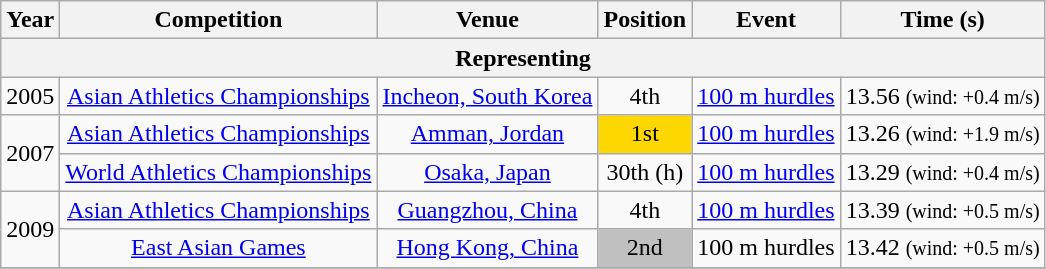<table class="wikitable sortable" style=text-align:center>
<tr>
<th>Year</th>
<th>Competition</th>
<th>Venue</th>
<th>Position</th>
<th>Event</th>
<th>Time (s)</th>
</tr>
<tr>
<th colspan="7">Representing </th>
</tr>
<tr>
<td>2005</td>
<td><a href='#'>Asian Athletics Championships</a></td>
<td><a href='#'>Incheon, South Korea</a></td>
<td>4th</td>
<td><a href='#'>100 m hurdles</a></td>
<td>13.56 <small>(wind: +0.4 m/s)</small></td>
</tr>
<tr>
<td rowspan=2>2007</td>
<td><a href='#'>Asian Athletics Championships</a></td>
<td><a href='#'>Amman, Jordan</a></td>
<td bgcolor="gold">1st</td>
<td><a href='#'>100 m hurdles</a></td>
<td>13.26 <small>(wind: +1.9 m/s)</small></td>
</tr>
<tr>
<td><a href='#'>World Athletics Championships</a></td>
<td><a href='#'>Osaka, Japan</a></td>
<td>30th (h)</td>
<td><a href='#'>100 m hurdles</a></td>
<td>13.29 <small>(wind: +0.4 m/s)</small></td>
</tr>
<tr>
<td rowspan=2>2009</td>
<td><a href='#'>Asian Athletics Championships</a></td>
<td><a href='#'>Guangzhou, China</a></td>
<td>4th</td>
<td><a href='#'>100 m hurdles</a></td>
<td>13.39 <small>(wind: +0.5 m/s)</small></td>
</tr>
<tr>
<td><a href='#'>East Asian Games</a></td>
<td><a href='#'>Hong Kong, China</a></td>
<td bgcolor="silver">2nd</td>
<td>100 m hurdles</td>
<td>13.42 <small>(wind: +0.5 m/s)</small></td>
</tr>
<tr>
</tr>
</table>
